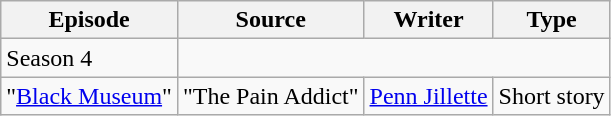<table class="wikitable">
<tr>
<th>Episode</th>
<th>Source</th>
<th>Writer</th>
<th>Type</th>
</tr>
<tr>
<td>Season 4</td>
</tr>
<tr>
<td>"<a href='#'>Black Museum</a>"</td>
<td>"The Pain Addict"</td>
<td><a href='#'>Penn Jillette</a></td>
<td>Short story</td>
</tr>
</table>
